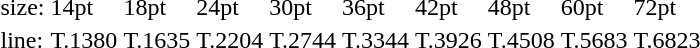<table style="margin-left:40px;">
<tr>
<td>size:</td>
<td>14pt</td>
<td>18pt</td>
<td>24pt</td>
<td>30pt</td>
<td>36pt</td>
<td>42pt</td>
<td>48pt</td>
<td>60pt</td>
<td>72pt</td>
</tr>
<tr>
<td>line:</td>
<td>T.1380</td>
<td>T.1635</td>
<td>T.2204</td>
<td>T.2744</td>
<td>T.3344</td>
<td>T.3926</td>
<td>T.4508</td>
<td>T.5683</td>
<td>T.6823</td>
</tr>
</table>
